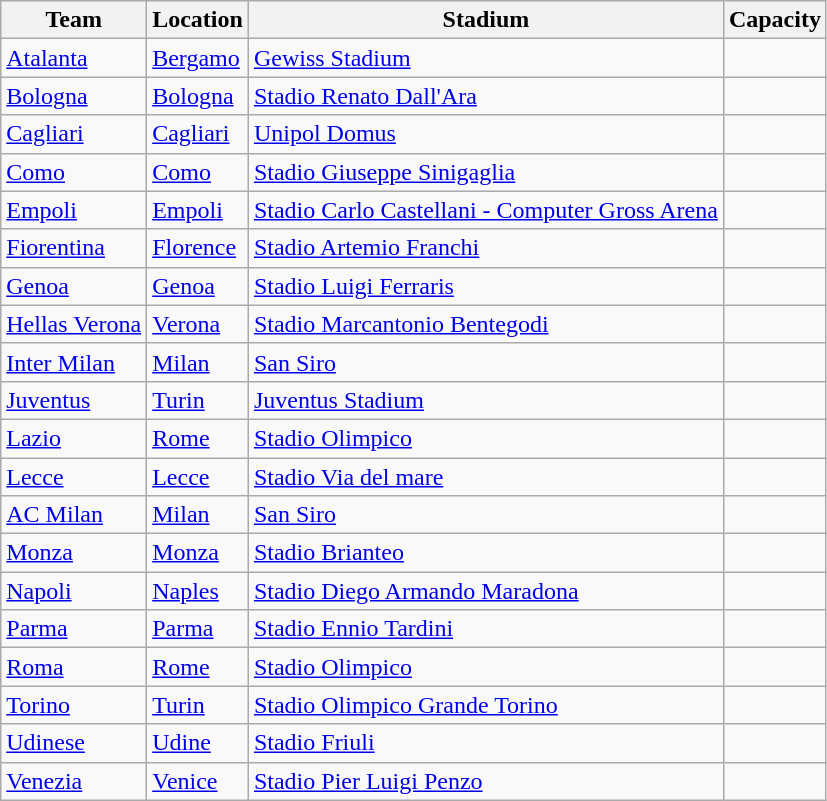<table class="wikitable sortable">
<tr>
<th>Team</th>
<th>Location</th>
<th>Stadium</th>
<th>Capacity</th>
</tr>
<tr>
<td><a href='#'>Atalanta</a></td>
<td><a href='#'>Bergamo</a></td>
<td><a href='#'>Gewiss Stadium</a></td>
<td style="text-align:center;"></td>
</tr>
<tr>
<td><a href='#'>Bologna</a></td>
<td><a href='#'>Bologna</a></td>
<td><a href='#'>Stadio Renato Dall'Ara</a></td>
<td style="text-align:center;"></td>
</tr>
<tr>
<td><a href='#'>Cagliari</a></td>
<td><a href='#'>Cagliari</a></td>
<td><a href='#'>Unipol Domus</a></td>
<td style="text-align:center;"></td>
</tr>
<tr>
<td><a href='#'>Como</a></td>
<td><a href='#'>Como</a></td>
<td><a href='#'>Stadio Giuseppe Sinigaglia</a></td>
<td style="text-align:center;"></td>
</tr>
<tr>
<td><a href='#'>Empoli</a></td>
<td><a href='#'>Empoli</a></td>
<td><a href='#'>Stadio Carlo Castellani - Computer Gross Arena</a></td>
<td style="text-align:center;"></td>
</tr>
<tr>
<td><a href='#'>Fiorentina</a></td>
<td><a href='#'>Florence</a></td>
<td><a href='#'>Stadio Artemio Franchi</a></td>
<td style="text-align:center;"></td>
</tr>
<tr>
<td><a href='#'>Genoa</a></td>
<td><a href='#'>Genoa</a></td>
<td><a href='#'>Stadio Luigi Ferraris</a></td>
<td style="text-align:center;"></td>
</tr>
<tr>
<td><a href='#'>Hellas Verona</a></td>
<td><a href='#'>Verona</a></td>
<td><a href='#'>Stadio Marcantonio Bentegodi</a></td>
<td style="text-align:center;"></td>
</tr>
<tr>
<td><a href='#'>Inter Milan</a></td>
<td><a href='#'>Milan</a></td>
<td><a href='#'>San Siro</a></td>
<td style="text-align:center;"></td>
</tr>
<tr>
<td><a href='#'>Juventus</a></td>
<td><a href='#'>Turin</a></td>
<td><a href='#'>Juventus Stadium</a></td>
<td style="text-align:center;"></td>
</tr>
<tr>
<td><a href='#'>Lazio</a></td>
<td><a href='#'>Rome</a></td>
<td><a href='#'>Stadio Olimpico</a></td>
<td style="text-align:center;"></td>
</tr>
<tr>
<td><a href='#'>Lecce</a></td>
<td><a href='#'>Lecce</a></td>
<td><a href='#'>Stadio Via del mare</a></td>
<td style="text-align:center;"></td>
</tr>
<tr>
<td><a href='#'>AC Milan</a></td>
<td><a href='#'>Milan</a></td>
<td><a href='#'>San Siro</a></td>
<td style="text-align:center;"></td>
</tr>
<tr>
<td><a href='#'>Monza</a></td>
<td><a href='#'>Monza</a></td>
<td><a href='#'>Stadio Brianteo</a></td>
<td style="text-align:center;"></td>
</tr>
<tr>
<td><a href='#'>Napoli</a></td>
<td><a href='#'>Naples</a></td>
<td><a href='#'>Stadio Diego Armando Maradona</a></td>
<td style="text-align:center;"></td>
</tr>
<tr>
<td><a href='#'>Parma</a></td>
<td><a href='#'>Parma</a></td>
<td><a href='#'>Stadio Ennio Tardini</a></td>
<td style="text-align:center;"></td>
</tr>
<tr>
<td><a href='#'>Roma</a></td>
<td><a href='#'>Rome</a></td>
<td><a href='#'>Stadio Olimpico</a></td>
<td style="text-align:center;"></td>
</tr>
<tr>
<td><a href='#'>Torino</a></td>
<td><a href='#'>Turin</a></td>
<td><a href='#'>Stadio Olimpico Grande Torino</a></td>
<td style="text-align:center;"></td>
</tr>
<tr>
<td><a href='#'>Udinese</a></td>
<td><a href='#'>Udine</a></td>
<td><a href='#'>Stadio Friuli</a></td>
<td style="text-align:center;"></td>
</tr>
<tr>
<td><a href='#'>Venezia</a></td>
<td><a href='#'>Venice</a></td>
<td><a href='#'>Stadio Pier Luigi Penzo</a></td>
<td style="text-align:center;"></td>
</tr>
</table>
